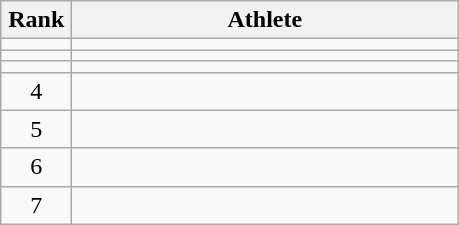<table class="wikitable" style="text-align: center;">
<tr>
<th width=40>Rank</th>
<th width=250>Athlete</th>
</tr>
<tr>
<td></td>
<td align="left"></td>
</tr>
<tr>
<td></td>
<td align="left"></td>
</tr>
<tr>
<td></td>
<td align="left"></td>
</tr>
<tr>
<td>4</td>
<td align="left"></td>
</tr>
<tr>
<td>5</td>
<td align="left"></td>
</tr>
<tr>
<td>6</td>
<td align="left"></td>
</tr>
<tr>
<td>7</td>
<td align="left"></td>
</tr>
</table>
